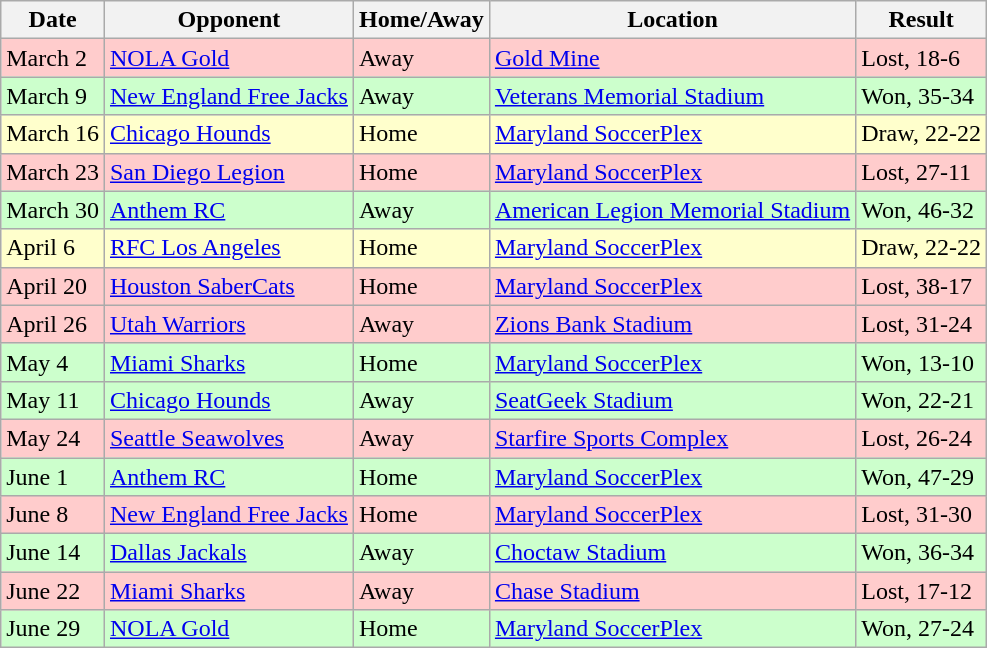<table class="wikitable">
<tr>
<th>Date</th>
<th>Opponent</th>
<th>Home/Away</th>
<th>Location</th>
<th>Result</th>
</tr>
<tr bgcolor="#FFCCCC">
<td>March 2</td>
<td><a href='#'>NOLA Gold</a></td>
<td>Away</td>
<td><a href='#'>Gold Mine</a></td>
<td>Lost, 18-6</td>
</tr>
<tr bgcolor="#CCFFCC">
<td>March 9</td>
<td><a href='#'>New England Free Jacks</a></td>
<td>Away</td>
<td><a href='#'>Veterans Memorial Stadium</a></td>
<td>Won, 35-34</td>
</tr>
<tr bgcolor="#FFFFCC">
<td>March 16</td>
<td><a href='#'>Chicago Hounds</a></td>
<td>Home</td>
<td><a href='#'>Maryland SoccerPlex</a></td>
<td>Draw, 22-22</td>
</tr>
<tr bgcolor="#FFCCCC">
<td>March 23</td>
<td><a href='#'>San Diego Legion</a></td>
<td>Home</td>
<td><a href='#'>Maryland SoccerPlex</a></td>
<td>Lost, 27-11</td>
</tr>
<tr bgcolor="#CCFFCC">
<td>March 30</td>
<td><a href='#'>Anthem RC</a></td>
<td>Away</td>
<td><a href='#'>American Legion Memorial Stadium</a></td>
<td>Won, 46-32</td>
</tr>
<tr bgcolor="#FFFFCC">
<td>April 6</td>
<td><a href='#'>RFC  Los Angeles</a></td>
<td>Home</td>
<td><a href='#'>Maryland SoccerPlex</a></td>
<td>Draw, 22-22</td>
</tr>
<tr bgcolor="#FFCCCC">
<td>April 20</td>
<td><a href='#'>Houston SaberCats</a></td>
<td>Home</td>
<td><a href='#'>Maryland SoccerPlex</a></td>
<td>Lost, 38-17</td>
</tr>
<tr bgcolor="#FFCCCC">
<td>April 26</td>
<td><a href='#'>Utah Warriors</a></td>
<td>Away</td>
<td><a href='#'>Zions Bank Stadium</a></td>
<td>Lost, 31-24</td>
</tr>
<tr bgcolor="#CCFFCC">
<td>May 4</td>
<td><a href='#'>Miami Sharks</a></td>
<td>Home</td>
<td><a href='#'>Maryland SoccerPlex</a></td>
<td>Won, 13-10</td>
</tr>
<tr bgcolor="#CCFFCC">
<td>May 11</td>
<td><a href='#'>Chicago Hounds</a></td>
<td>Away</td>
<td><a href='#'>SeatGeek Stadium</a></td>
<td>Won, 22-21</td>
</tr>
<tr bgcolor="#FFCCCC">
<td>May 24</td>
<td><a href='#'>Seattle Seawolves</a></td>
<td>Away</td>
<td><a href='#'>Starfire Sports Complex</a></td>
<td>Lost, 26-24</td>
</tr>
<tr bgcolor="#CCFFCC">
<td>June 1</td>
<td><a href='#'>Anthem RC</a></td>
<td>Home</td>
<td><a href='#'>Maryland SoccerPlex</a></td>
<td>Won, 47-29</td>
</tr>
<tr bgcolor="#FFCCCC">
<td>June 8</td>
<td><a href='#'>New England Free Jacks</a></td>
<td>Home</td>
<td><a href='#'>Maryland SoccerPlex</a></td>
<td>Lost, 31-30</td>
</tr>
<tr bgcolor="#CCFFCC">
<td>June 14</td>
<td><a href='#'>Dallas Jackals</a></td>
<td>Away</td>
<td><a href='#'>Choctaw Stadium</a></td>
<td>Won, 36-34</td>
</tr>
<tr bgcolor="#FFCCCC">
<td>June 22</td>
<td><a href='#'>Miami Sharks</a></td>
<td>Away</td>
<td><a href='#'>Chase Stadium</a></td>
<td>Lost, 17-12</td>
</tr>
<tr bgcolor="#CCFFCC">
<td>June 29</td>
<td><a href='#'>NOLA Gold</a></td>
<td>Home</td>
<td><a href='#'>Maryland SoccerPlex</a></td>
<td>Won, 27-24</td>
</tr>
</table>
